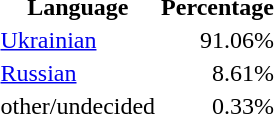<table class="standard">
<tr>
<th>Language</th>
<th>Percentage</th>
</tr>
<tr>
<td><a href='#'>Ukrainian</a></td>
<td align="right">91.06%</td>
</tr>
<tr>
<td><a href='#'>Russian</a></td>
<td align="right">8.61%</td>
</tr>
<tr>
<td>other/undecided</td>
<td align="right">0.33%</td>
</tr>
</table>
